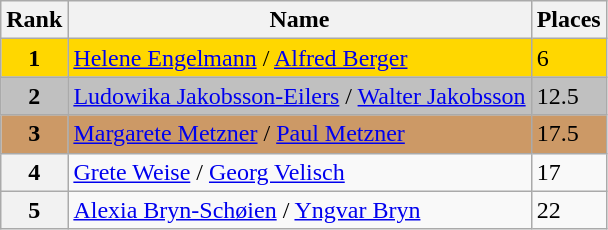<table class="wikitable">
<tr>
<th>Rank</th>
<th>Name</th>
<th>Places</th>
</tr>
<tr bgcolor=gold>
<td align=center><strong>1</strong></td>
<td> <a href='#'>Helene Engelmann</a> / <a href='#'>Alfred Berger</a></td>
<td>6</td>
</tr>
<tr bgcolor=silver>
<td align=center><strong>2</strong></td>
<td> <a href='#'>Ludowika Jakobsson-Eilers</a> / <a href='#'>Walter Jakobsson</a></td>
<td>12.5</td>
</tr>
<tr bgcolor=cc9966>
<td align=center><strong>3</strong></td>
<td> <a href='#'>Margarete Metzner</a> / <a href='#'>Paul Metzner</a></td>
<td>17.5</td>
</tr>
<tr>
<th>4</th>
<td> <a href='#'>Grete Weise</a> / <a href='#'>Georg Velisch</a></td>
<td>17</td>
</tr>
<tr>
<th>5</th>
<td> <a href='#'>Alexia Bryn-Schøien</a> / <a href='#'>Yngvar Bryn</a></td>
<td>22</td>
</tr>
</table>
